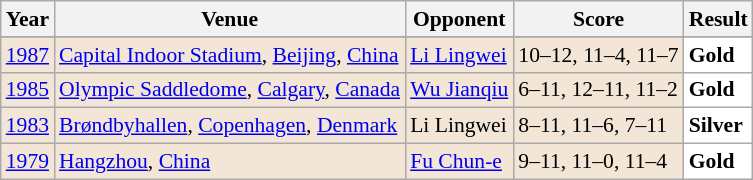<table class="sortable wikitable" style="font-size: 90%;">
<tr>
<th>Year</th>
<th>Venue</th>
<th>Opponent</th>
<th>Score</th>
<th>Result</th>
</tr>
<tr>
</tr>
<tr style="background:#F3E6D7">
<td align="center"><a href='#'>1987</a></td>
<td align="left"><a href='#'>Capital Indoor Stadium</a>, <a href='#'>Beijing</a>, <a href='#'>China</a></td>
<td align="left"> <a href='#'>Li Lingwei</a></td>
<td align="left">10–12, 11–4, 11–7</td>
<td style="text-align:left; background:white"> <strong>Gold</strong></td>
</tr>
<tr style="background:#F3E6D7">
<td align="center"><a href='#'>1985</a></td>
<td align="left"><a href='#'>Olympic Saddledome</a>, <a href='#'>Calgary</a>, <a href='#'>Canada</a></td>
<td align="left"> <a href='#'>Wu Jianqiu</a></td>
<td align="left">6–11, 12–11, 11–2</td>
<td style="text-align:left; background:white"> <strong>Gold</strong></td>
</tr>
<tr style="background:#F3E6D7">
<td align="center"><a href='#'>1983</a></td>
<td align="left"><a href='#'>Brøndbyhallen</a>, <a href='#'>Copenhagen</a>, <a href='#'>Denmark</a></td>
<td align="left"> Li Lingwei</td>
<td align="left">8–11, 11–6, 7–11</td>
<td style="text-align:left; background:white"> <strong>Silver</strong></td>
</tr>
<tr style="background:#F3E6D7">
<td align="center"><a href='#'>1979</a></td>
<td align="left"><a href='#'>Hangzhou</a>, <a href='#'>China</a></td>
<td align="left"> <a href='#'>Fu Chun-e</a></td>
<td align="left">9–11, 11–0, 11–4</td>
<td style="text-align:left; background:white"> <strong>Gold</strong></td>
</tr>
</table>
